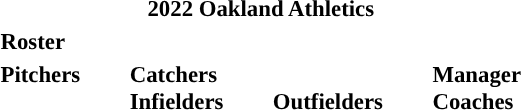<table class="toccolours" style="font-size: 95%;">
<tr>
<th colspan="10">2022 Oakland Athletics</th>
</tr>
<tr>
<td colspan="10"><strong>Roster</strong></td>
</tr>
<tr>
<td valign="top"><strong>Pitchers</strong><br>





























</td>
<td style="width:25px;"></td>
<td valign="top"><strong>Catchers</strong><br>



<strong>Infielders</strong>

















</td>
<td style="width:25px;"></td>
<td valign="top"><br><strong>Outfielders</strong>











</td>
<td style="width:25px;"></td>
<td valign="top"><strong>Manager</strong><br>
<strong>Coaches</strong>
 
 
 
 
 
 
 
 
 
 </td>
</tr>
</table>
